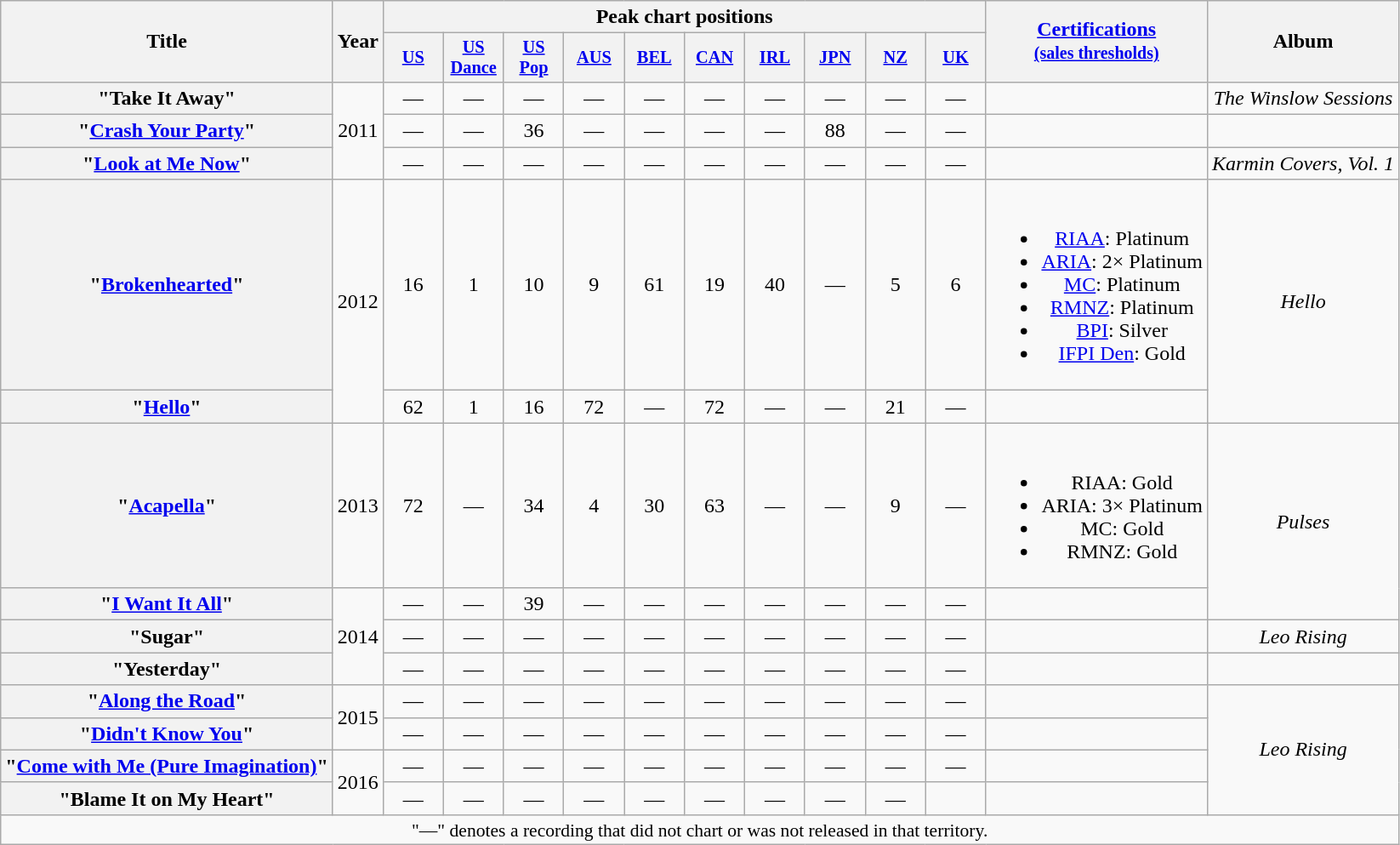<table class="wikitable plainrowheaders" style="text-align:center;">
<tr>
<th scope="col" rowspan="2">Title</th>
<th scope="col" rowspan="2">Year</th>
<th scope="col" colspan="10">Peak chart positions</th>
<th scope="col" rowspan="2"><a href='#'>Certifications</a><br><small><a href='#'>(sales thresholds)</a></small></th>
<th scope="col" rowspan="2">Album</th>
</tr>
<tr>
<th scope="col" style="width:3em;font-size:85%;"><a href='#'>US</a><br></th>
<th scope="col" style="width:3em;font-size:85%;"><a href='#'>US Dance</a><br></th>
<th scope="col" style="width:3em;font-size:85%;"><a href='#'>US Pop</a><br></th>
<th scope="col" style="width:3em;font-size:85%;"><a href='#'>AUS</a><br></th>
<th scope="col" style="width:3em;font-size:85%;"><a href='#'>BEL</a><br></th>
<th scope="col" style="width:3em;font-size:85%;"><a href='#'>CAN</a><br></th>
<th scope="col" style="width:3em;font-size:85%;"><a href='#'>IRL</a><br></th>
<th scope="col" style="width:3em;font-size:85%;"><a href='#'>JPN</a><br></th>
<th scope="col" style="width:3em;font-size:85%;"><a href='#'>NZ</a><br></th>
<th scope="col" style="width:3em;font-size:85%;"><a href='#'>UK</a><br></th>
</tr>
<tr>
<th scope="row">"Take It Away"</th>
<td rowspan="3">2011</td>
<td>—</td>
<td>—</td>
<td>—</td>
<td>—</td>
<td>—</td>
<td>—</td>
<td>—</td>
<td>—</td>
<td>—</td>
<td>—</td>
<td></td>
<td><em>The Winslow Sessions</em></td>
</tr>
<tr>
<th scope="row">"<a href='#'>Crash Your Party</a>"</th>
<td>—</td>
<td>—</td>
<td>36</td>
<td>—</td>
<td>—</td>
<td>—</td>
<td>—</td>
<td>88</td>
<td>—</td>
<td>—</td>
<td></td>
<td></td>
</tr>
<tr>
<th scope="row">"<a href='#'>Look at Me Now</a>"</th>
<td>—</td>
<td>—</td>
<td>—</td>
<td>—</td>
<td>—</td>
<td>—</td>
<td>—</td>
<td>—</td>
<td>—</td>
<td>—</td>
<td></td>
<td><em>Karmin Covers, Vol. 1</em></td>
</tr>
<tr>
<th scope="row">"<a href='#'>Brokenhearted</a>"</th>
<td rowspan="2">2012</td>
<td>16</td>
<td>1</td>
<td>10</td>
<td>9</td>
<td>61</td>
<td>19</td>
<td>40</td>
<td>—</td>
<td>5</td>
<td>6</td>
<td><br><ul><li><a href='#'>RIAA</a>: Platinum</li><li><a href='#'>ARIA</a>: 2× Platinum</li><li><a href='#'>MC</a>: Platinum</li><li><a href='#'>RMNZ</a>: Platinum</li><li><a href='#'>BPI</a>: Silver</li><li><a href='#'>IFPI Den</a>: Gold</li></ul></td>
<td rowspan="2"><em>Hello</em></td>
</tr>
<tr>
<th scope="row">"<a href='#'>Hello</a>"</th>
<td>62</td>
<td>1</td>
<td>16</td>
<td>72</td>
<td>—</td>
<td>72</td>
<td>—</td>
<td>—</td>
<td>21</td>
<td>—</td>
<td></td>
</tr>
<tr>
<th scope="row">"<a href='#'>Acapella</a>"</th>
<td>2013</td>
<td>72</td>
<td>—</td>
<td>34</td>
<td>4</td>
<td>30</td>
<td>63</td>
<td>—</td>
<td>—</td>
<td>9</td>
<td>—</td>
<td><br><ul><li>RIAA: Gold</li><li>ARIA: 3× Platinum</li><li>MC: Gold</li><li>RMNZ: Gold</li></ul></td>
<td rowspan="2"><em>Pulses</em></td>
</tr>
<tr>
<th scope="row">"<a href='#'>I Want It All</a>"</th>
<td rowspan="3">2014</td>
<td>—</td>
<td>—</td>
<td>39</td>
<td>—</td>
<td>—</td>
<td>—</td>
<td>—</td>
<td>—</td>
<td>—</td>
<td>—</td>
<td></td>
</tr>
<tr>
<th scope="row">"Sugar"</th>
<td>—</td>
<td>—</td>
<td>—</td>
<td>—</td>
<td>—</td>
<td>—</td>
<td>—</td>
<td>—</td>
<td>—</td>
<td>—</td>
<td></td>
<td><em>Leo Rising</em></td>
</tr>
<tr>
<th scope="row">"Yesterday"</th>
<td>—</td>
<td>—</td>
<td>—</td>
<td>—</td>
<td>—</td>
<td>—</td>
<td>—</td>
<td>—</td>
<td>—</td>
<td>—</td>
<td></td>
<td></td>
</tr>
<tr>
<th scope="row">"<a href='#'>Along the Road</a>"</th>
<td rowspan="2">2015</td>
<td>—</td>
<td>—</td>
<td>—</td>
<td>—</td>
<td>—</td>
<td>—</td>
<td>—</td>
<td>—</td>
<td>—</td>
<td>—</td>
<td></td>
<td rowspan="4"><em>Leo Rising</em></td>
</tr>
<tr>
<th scope="row">"<a href='#'>Didn't Know You</a>"</th>
<td>—</td>
<td>—</td>
<td>—</td>
<td>—</td>
<td>—</td>
<td>—</td>
<td>—</td>
<td>—</td>
<td>—</td>
<td>—</td>
<td></td>
</tr>
<tr>
<th scope="row">"<a href='#'>Come with Me (Pure Imagination)</a>"</th>
<td rowspan="2">2016</td>
<td>—</td>
<td>—</td>
<td>—</td>
<td>—</td>
<td>—</td>
<td>—</td>
<td>—</td>
<td>—</td>
<td>—</td>
<td>—</td>
<td></td>
</tr>
<tr>
<th scope="row">"Blame It on My Heart"</th>
<td>—</td>
<td>—</td>
<td>—</td>
<td>—</td>
<td>—</td>
<td>—</td>
<td>—</td>
<td>—</td>
<td>—</td>
<td></td>
</tr>
<tr>
<td colspan="14" style="font-size:90%">"—" denotes a recording that did not chart or was not released in that territory.</td>
</tr>
</table>
